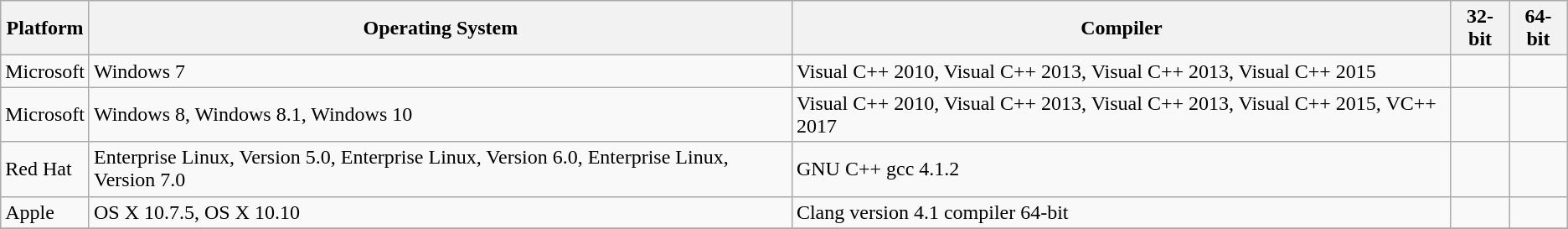<table class="wikitable">
<tr>
<th>Platform</th>
<th>Operating System</th>
<th>Compiler</th>
<th>32-bit</th>
<th>64-bit</th>
</tr>
<tr>
<td>Microsoft</td>
<td>Windows 7</td>
<td>Visual C++ 2010, Visual C++ 2013, Visual C++ 2013, Visual C++ 2015</td>
<td></td>
<td></td>
</tr>
<tr>
<td>Microsoft</td>
<td>Windows 8, Windows 8.1, Windows 10</td>
<td>Visual C++ 2010, Visual C++ 2013, Visual C++ 2013, Visual C++ 2015, VC++ 2017</td>
<td></td>
<td></td>
</tr>
<tr>
<td>Red Hat</td>
<td>Enterprise Linux, Version 5.0, Enterprise Linux, Version 6.0, Enterprise Linux, Version 7.0</td>
<td>GNU C++ gcc 4.1.2</td>
<td></td>
<td></td>
</tr>
<tr>
<td>Apple</td>
<td>OS X 10.7.5, OS X 10.10</td>
<td>Clang version 4.1 compiler 64-bit</td>
<td></td>
<td></td>
</tr>
<tr>
</tr>
</table>
